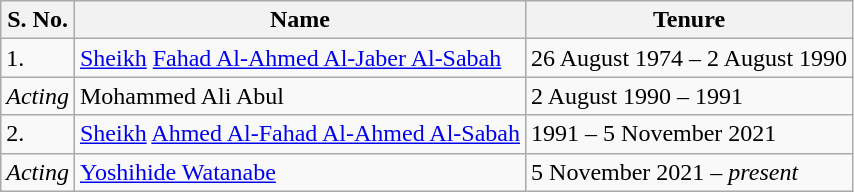<table class="wikitable">
<tr>
<th>S. No.</th>
<th>Name</th>
<th>Tenure</th>
</tr>
<tr>
<td>1.</td>
<td> <a href='#'>Sheikh</a> <a href='#'>Fahad Al-Ahmed Al-Jaber Al-Sabah</a></td>
<td>26 August 1974 – 2 August 1990</td>
</tr>
<tr>
<td><em>Acting</em></td>
<td> Mohammed Ali Abul</td>
<td>2 August 1990 – 1991</td>
</tr>
<tr>
<td>2.</td>
<td> <a href='#'>Sheikh</a> <a href='#'>Ahmed Al-Fahad Al-Ahmed Al-Sabah</a></td>
<td>1991 – 5 November 2021</td>
</tr>
<tr>
<td><em>Acting</em></td>
<td> <a href='#'>Yoshihide Watanabe</a></td>
<td>5 November 2021 – <em>present</em></td>
</tr>
</table>
